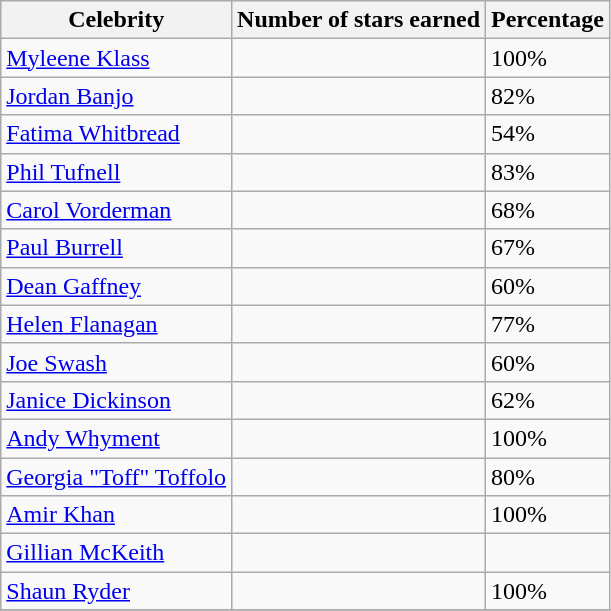<table class=wikitable>
<tr>
<th>Celebrity</th>
<th>Number of stars earned</th>
<th>Percentage</th>
</tr>
<tr>
<td><a href='#'>Myleene Klass</a></td>
<td></td>
<td>100%</td>
</tr>
<tr>
<td><a href='#'>Jordan Banjo</a></td>
<td></td>
<td>82%</td>
</tr>
<tr>
<td><a href='#'>Fatima Whitbread</a></td>
<td></td>
<td>54%</td>
</tr>
<tr>
<td><a href='#'>Phil Tufnell</a></td>
<td></td>
<td>83%</td>
</tr>
<tr>
<td><a href='#'>Carol Vorderman</a></td>
<td></td>
<td>68%</td>
</tr>
<tr>
<td><a href='#'>Paul Burrell</a></td>
<td></td>
<td>67%</td>
</tr>
<tr>
<td><a href='#'>Dean Gaffney</a></td>
<td></td>
<td>60%</td>
</tr>
<tr>
<td><a href='#'>Helen Flanagan</a></td>
<td></td>
<td>77%</td>
</tr>
<tr>
<td><a href='#'>Joe Swash</a></td>
<td></td>
<td>60%</td>
</tr>
<tr>
<td><a href='#'>Janice Dickinson</a></td>
<td></td>
<td>62%</td>
</tr>
<tr>
<td><a href='#'>Andy Whyment</a></td>
<td></td>
<td>100%</td>
</tr>
<tr>
<td><a href='#'>Georgia "Toff" Toffolo</a></td>
<td></td>
<td>80%</td>
</tr>
<tr>
<td><a href='#'>Amir Khan</a></td>
<td></td>
<td>100%</td>
</tr>
<tr>
<td><a href='#'>Gillian McKeith</a></td>
<td></td>
<td></td>
</tr>
<tr>
<td><a href='#'>Shaun Ryder</a></td>
<td></td>
<td>100%</td>
</tr>
<tr>
</tr>
</table>
